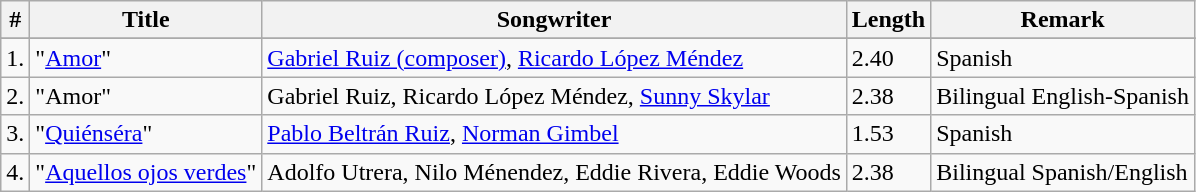<table class="wikitable">
<tr>
<th>#</th>
<th>Title</th>
<th>Songwriter</th>
<th>Length</th>
<th>Remark</th>
</tr>
<tr bgcolor="#ebf5ff">
</tr>
<tr>
<td>1.</td>
<td>"<a href='#'>Amor</a>"</td>
<td><a href='#'>Gabriel Ruiz (composer)</a>, <a href='#'>Ricardo López Méndez</a></td>
<td>2.40</td>
<td>Spanish</td>
</tr>
<tr>
<td>2.</td>
<td>"Amor"</td>
<td>Gabriel Ruiz, Ricardo López Méndez, <a href='#'>Sunny Skylar</a></td>
<td>2.38</td>
<td>Bilingual English-Spanish</td>
</tr>
<tr>
<td>3.</td>
<td>"<a href='#'>Quiénséra</a>"</td>
<td><a href='#'>Pablo Beltrán Ruiz</a>, <a href='#'>Norman Gimbel</a></td>
<td>1.53</td>
<td>Spanish</td>
</tr>
<tr>
<td>4.</td>
<td>"<a href='#'>Aquellos ojos verdes</a>"</td>
<td>Adolfo Utrera, Nilo Ménendez, Eddie Rivera, Eddie Woods</td>
<td>2.38</td>
<td>Bilingual Spanish/English</td>
</tr>
</table>
